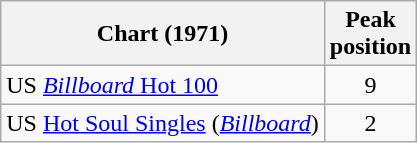<table class="wikitable sortable">
<tr>
<th>Chart (1971)</th>
<th>Peak<br>position</th>
</tr>
<tr>
<td>US <a href='#'><em>Billboard</em> Hot 100</a></td>
<td align="center">9</td>
</tr>
<tr>
<td>US <a href='#'>Hot Soul Singles</a> (<em><a href='#'>Billboard</a></em>)</td>
<td align="center">2</td>
</tr>
</table>
